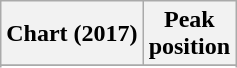<table class="wikitable sortable plainrowheaders" style="text-align:center">
<tr>
<th scope="col">Chart (2017)</th>
<th scope="col">Peak<br> position</th>
</tr>
<tr>
</tr>
<tr>
</tr>
<tr>
</tr>
<tr>
</tr>
<tr>
</tr>
<tr>
</tr>
<tr>
</tr>
</table>
